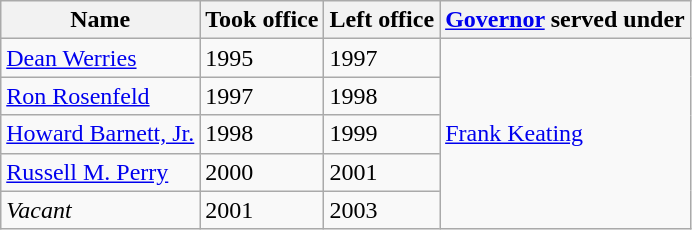<table class="wikitable">
<tr>
<th>Name</th>
<th>Took office</th>
<th>Left office</th>
<th><a href='#'>Governor</a> served under</th>
</tr>
<tr>
<td><a href='#'>Dean Werries</a></td>
<td>1995</td>
<td>1997</td>
<td rowspan=5 ><a href='#'>Frank Keating</a></td>
</tr>
<tr>
<td><a href='#'>Ron Rosenfeld</a></td>
<td>1997</td>
<td>1998</td>
</tr>
<tr>
<td><a href='#'>Howard Barnett, Jr.</a></td>
<td>1998</td>
<td>1999</td>
</tr>
<tr>
<td><a href='#'>Russell M. Perry</a></td>
<td>2000</td>
<td>2001</td>
</tr>
<tr>
<td><em>Vacant</em></td>
<td>2001</td>
<td>2003</td>
</tr>
</table>
